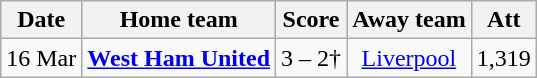<table class="wikitable" style="text-align:center">
<tr>
<th>Date</th>
<th>Home team</th>
<th>Score</th>
<th>Away team</th>
<th>Att</th>
</tr>
<tr>
<td>16 Mar</td>
<td><strong><a href='#'>West Ham United</a></strong></td>
<td>3 – 2†</td>
<td><a href='#'>Liverpool</a></td>
<td>1,319</td>
</tr>
</table>
